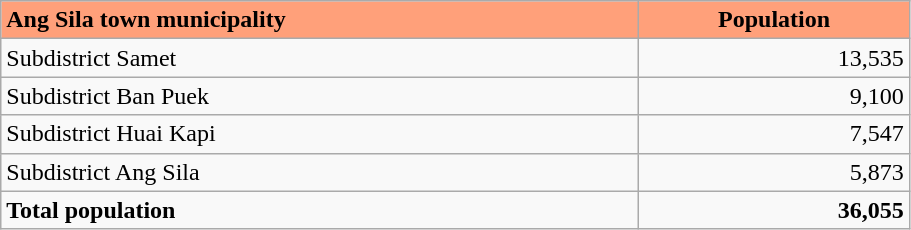<table class="wikitable" style="width:48%; display:inline-table;">
<tr>
<td style= "background: #ffa07a;"><strong>Ang Sila town municipality</strong></td>
<td style= "background: #ffa07a; text-align:center;"><strong>Population</strong></td>
</tr>
<tr>
<td>Subdistrict Samet</td>
<td style="text-align:right;">13,535</td>
</tr>
<tr>
<td>Subdistrict Ban Puek</td>
<td style="text-align:right;">9,100</td>
</tr>
<tr>
<td>Subdistrict Huai Kapi</td>
<td style="text-align:right;">7,547</td>
</tr>
<tr>
<td>Subdistrict Ang Sila</td>
<td style="text-align:right;">5,873</td>
</tr>
<tr>
<td><strong>Total population</strong></td>
<td style="text-align:right;"><strong>36,055</strong></td>
</tr>
</table>
